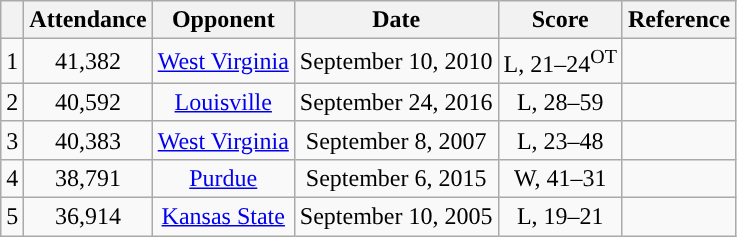<table class="wikitable sortable" style="text-align:center">
<tr>
<th></th>
<th>Attendance</th>
<th>Opponent</th>
<th>Date</th>
<th>Score</th>
<th>Reference</th>
</tr>
<tr>
<td>1</td>
<td>41,382</td>
<td><a href='#'>West Virginia</a></td>
<td>September 10, 2010</td>
<td>L, 21–24<sup>OT</sup></td>
<td></td>
</tr>
<tr>
<td>2</td>
<td>40,592</td>
<td><a href='#'>Louisville</a></td>
<td>September 24, 2016</td>
<td>L, 28–59</td>
<td></td>
</tr>
<tr>
<td>3</td>
<td>40,383</td>
<td><a href='#'>West Virginia</a></td>
<td>September 8, 2007</td>
<td>L, 23–48</td>
<td></td>
</tr>
<tr>
<td>4</td>
<td>38,791</td>
<td><a href='#'>Purdue</a></td>
<td>September 6, 2015</td>
<td>W, 41–31</td>
<td></td>
</tr>
<tr>
<td>5</td>
<td>36,914</td>
<td><a href='#'>Kansas State</a></td>
<td>September 10, 2005</td>
<td>L, 19–21</td>
<td></td>
</tr>
</table>
